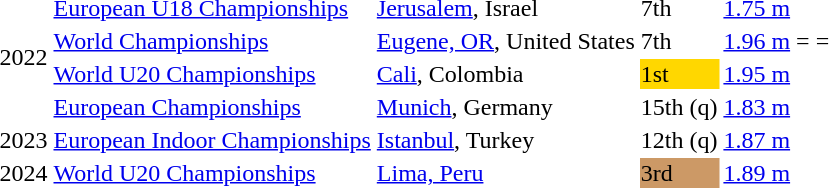<table>
<tr>
<td rowspan=4>2022</td>
<td><a href='#'>European U18 Championships</a></td>
<td><a href='#'>Jerusalem</a>, Israel</td>
<td>7th</td>
<td><a href='#'>1.75 m</a></td>
<td></td>
</tr>
<tr>
<td><a href='#'>World Championships</a></td>
<td><a href='#'>Eugene, OR</a>, United States</td>
<td>7th</td>
<td><a href='#'>1.96 m</a></td>
<td>= =</td>
</tr>
<tr>
<td><a href='#'>World U20 Championships</a></td>
<td><a href='#'>Cali</a>, Colombia</td>
<td bgcolor=gold>1st</td>
<td><a href='#'>1.95 m</a></td>
<td></td>
</tr>
<tr>
<td><a href='#'>European Championships</a></td>
<td><a href='#'>Munich</a>, Germany</td>
<td>15th (q)</td>
<td><a href='#'>1.83 m</a></td>
<td></td>
</tr>
<tr>
<td>2023</td>
<td><a href='#'>European Indoor Championships</a></td>
<td><a href='#'>Istanbul</a>, Turkey</td>
<td>12th (q)</td>
<td><a href='#'>1.87 m</a> </td>
<td></td>
</tr>
<tr>
<td>2024</td>
<td><a href='#'>World U20 Championships</a></td>
<td><a href='#'>Lima, Peru</a></td>
<td bgcolor=cc9966>3rd</td>
<td><a href='#'>1.89 m</a></td>
<td></td>
</tr>
</table>
